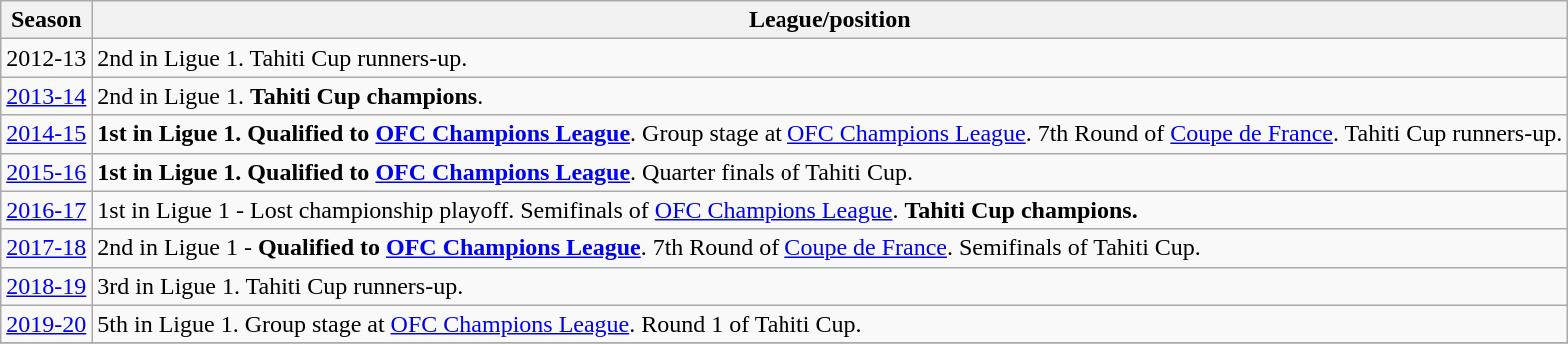<table class="wikitable sortable">
<tr>
<th>Season</th>
<th>League/position</th>
</tr>
<tr>
<td>2012-13</td>
<td>2nd in Ligue 1. Tahiti Cup runners-up.</td>
</tr>
<tr>
<td><a href='#'>2013-14</a></td>
<td>2nd in Ligue 1. <strong>Tahiti Cup champions</strong>.</td>
</tr>
<tr>
<td><a href='#'>2014-15</a></td>
<td><strong>1st in Ligue 1. Qualified to <a href='#'>OFC Champions League</a></strong>. Group stage at <a href='#'>OFC Champions League</a>. 7th Round of <a href='#'>Coupe de France</a>. Tahiti Cup runners-up.</td>
</tr>
<tr>
<td><a href='#'>2015-16</a></td>
<td><strong>1st in Ligue 1. Qualified to <a href='#'>OFC Champions League</a></strong>. Quarter finals of Tahiti Cup.</td>
</tr>
<tr>
<td><a href='#'>2016-17</a></td>
<td>1st in Ligue 1 - Lost championship playoff. Semifinals of <a href='#'>OFC Champions League</a>. <strong>Tahiti Cup champions.</strong></td>
</tr>
<tr>
<td><a href='#'>2017-18</a></td>
<td>2nd in Ligue 1 - <strong>Qualified to <a href='#'>OFC Champions League</a></strong>. 7th Round of  <a href='#'>Coupe de France</a>. Semifinals of Tahiti Cup.</td>
</tr>
<tr>
<td><a href='#'>2018-19</a></td>
<td>3rd in Ligue 1. Tahiti Cup runners-up.</td>
</tr>
<tr>
<td><a href='#'>2019-20</a></td>
<td>5th in Ligue 1. Group stage at <a href='#'>OFC Champions League</a>. Round 1 of Tahiti Cup.</td>
</tr>
<tr>
</tr>
</table>
